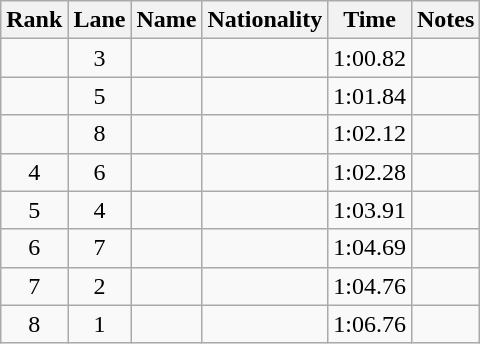<table class="wikitable sortable" style="text-align:center">
<tr>
<th>Rank</th>
<th>Lane</th>
<th>Name</th>
<th>Nationality</th>
<th>Time</th>
<th>Notes</th>
</tr>
<tr>
<td></td>
<td>3</td>
<td align=left></td>
<td align=left></td>
<td>1:00.82</td>
<td></td>
</tr>
<tr>
<td></td>
<td>5</td>
<td align=left></td>
<td align=left></td>
<td>1:01.84</td>
<td></td>
</tr>
<tr>
<td></td>
<td>8</td>
<td align=left></td>
<td align=left></td>
<td>1:02.12</td>
<td></td>
</tr>
<tr>
<td>4</td>
<td>6</td>
<td align=left></td>
<td align=left></td>
<td>1:02.28</td>
<td></td>
</tr>
<tr>
<td>5</td>
<td>4</td>
<td align=left></td>
<td align=left></td>
<td>1:03.91</td>
<td></td>
</tr>
<tr>
<td>6</td>
<td>7</td>
<td align=left></td>
<td align=left></td>
<td>1:04.69</td>
<td></td>
</tr>
<tr>
<td>7</td>
<td>2</td>
<td align=left></td>
<td align=left></td>
<td>1:04.76</td>
<td></td>
</tr>
<tr>
<td>8</td>
<td>1</td>
<td align=left></td>
<td align=left></td>
<td>1:06.76</td>
<td></td>
</tr>
</table>
